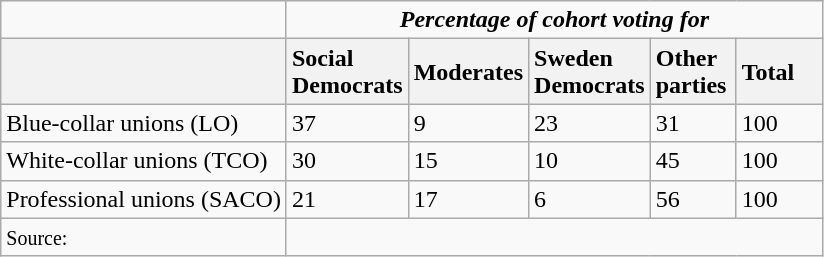<table style="float:left;"  class="wikitable">
<tr>
<td></td>
<td colspan=5 style="text-align:center;"><strong><em>Percentage of cohort voting for</em></strong></td>
</tr>
<tr>
<th></th>
<th style="text-align:left; width:50px;">Social Democrats</th>
<th style="text-align:left; width:50px;">Moderates</th>
<th style="text-align:left; width:50px;">Sweden Democrats</th>
<th style="text-align:left; width:50px;">Other parties</th>
<th style="text-align:left; width:50px;">Total</th>
</tr>
<tr>
<td>Blue-collar unions (LO)</td>
<td>37</td>
<td>9</td>
<td>23</td>
<td>31</td>
<td>100</td>
</tr>
<tr>
<td>White-collar unions (TCO)</td>
<td>30</td>
<td>15</td>
<td>10</td>
<td>45</td>
<td>100</td>
</tr>
<tr>
<td>Professional unions (SACO)</td>
<td>21</td>
<td>17</td>
<td>6</td>
<td>56</td>
<td>100</td>
</tr>
<tr>
<td><small>Source:</small></td>
<td colspan=5></td>
</tr>
</table>
